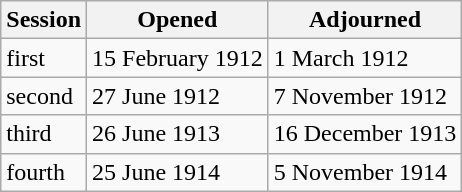<table class="wikitable">
<tr>
<th>Session</th>
<th>Opened</th>
<th>Adjourned</th>
</tr>
<tr>
<td>first</td>
<td>15 February 1912</td>
<td>1 March 1912</td>
</tr>
<tr>
<td>second</td>
<td>27 June 1912</td>
<td>7 November 1912</td>
</tr>
<tr>
<td>third</td>
<td>26 June 1913</td>
<td>16 December 1913</td>
</tr>
<tr>
<td>fourth</td>
<td>25 June 1914</td>
<td>5 November 1914</td>
</tr>
</table>
